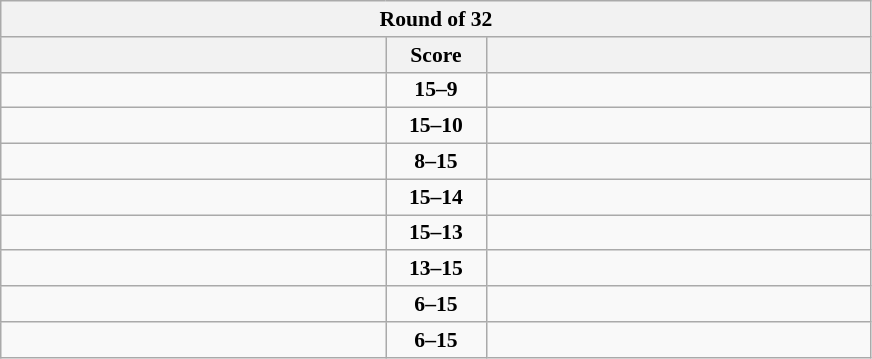<table class="wikitable" style="text-align: center; font-size:90% ">
<tr>
<th colspan=3>Round of 32</th>
</tr>
<tr>
<th align="right" width="250"></th>
<th width="60">Score</th>
<th align="left" width="250"></th>
</tr>
<tr>
<td align=left><strong></strong></td>
<td align=center><strong>15–9</strong></td>
<td align=left></td>
</tr>
<tr>
<td align=left><strong></strong></td>
<td align=center><strong>15–10</strong></td>
<td align=left></td>
</tr>
<tr>
<td align=left></td>
<td align=center><strong>8–15</strong></td>
<td align=left><strong></strong></td>
</tr>
<tr>
<td align=left><strong></strong></td>
<td align=center><strong>15–14</strong></td>
<td align=left></td>
</tr>
<tr>
<td align=left><strong></strong></td>
<td align=center><strong>15–13</strong></td>
<td align=left></td>
</tr>
<tr>
<td align=left></td>
<td align=center><strong>13–15</strong></td>
<td align=left><strong></strong></td>
</tr>
<tr>
<td align=left></td>
<td align=center><strong>6–15</strong></td>
<td align=left><strong></strong></td>
</tr>
<tr>
<td align=left></td>
<td align=center><strong>6–15</strong></td>
<td align=left><strong></strong></td>
</tr>
</table>
